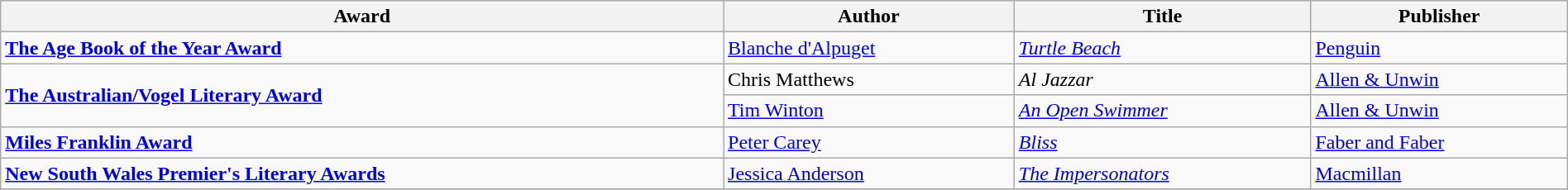<table class="wikitable" width=100%>
<tr>
<th>Award</th>
<th>Author</th>
<th>Title</th>
<th>Publisher</th>
</tr>
<tr>
<td><strong><a href='#'>The Age Book of the Year Award</a></strong></td>
<td><a href='#'>Blanche d'Alpuget</a></td>
<td><em><a href='#'>Turtle Beach</a></em></td>
<td><a href='#'>Penguin</a></td>
</tr>
<tr>
<td rowspan=2><strong><a href='#'>The Australian/Vogel Literary Award</a></strong></td>
<td>Chris Matthews</td>
<td><em>Al Jazzar</em></td>
<td><a href='#'>Allen & Unwin</a></td>
</tr>
<tr>
<td><a href='#'>Tim Winton</a></td>
<td><em><a href='#'>An Open Swimmer</a></em></td>
<td><a href='#'>Allen & Unwin</a></td>
</tr>
<tr>
<td><strong><a href='#'>Miles Franklin Award</a></strong></td>
<td><a href='#'>Peter Carey</a></td>
<td><em><a href='#'>Bliss</a></em></td>
<td><a href='#'>Faber and Faber</a></td>
</tr>
<tr>
<td><strong><a href='#'>New South Wales Premier's Literary Awards</a></strong></td>
<td><a href='#'>Jessica Anderson</a></td>
<td><em><a href='#'>The Impersonators</a></em></td>
<td><a href='#'>Macmillan</a></td>
</tr>
<tr>
</tr>
</table>
